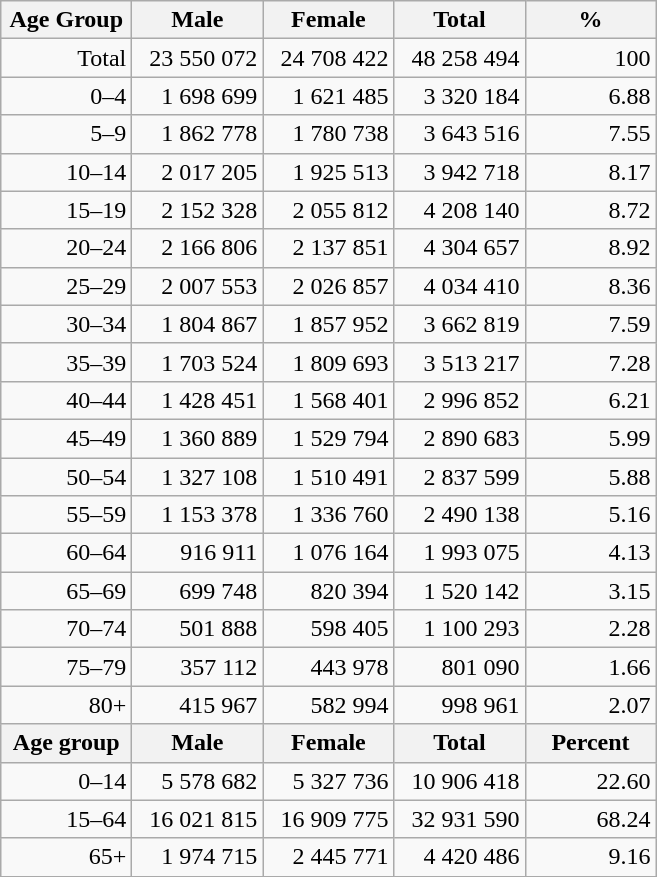<table class="wikitable">
<tr>
<th width="80pt">Age Group</th>
<th width="80pt">Male</th>
<th width="80pt">Female</th>
<th width="80pt">Total</th>
<th width="80pt">%</th>
</tr>
<tr>
<td align="right">Total</td>
<td align="right">23 550 072</td>
<td align="right">24 708 422</td>
<td align="right">48 258 494</td>
<td align="right">100</td>
</tr>
<tr>
<td align="right">0–4</td>
<td align="right">1 698 699</td>
<td align="right">1 621 485</td>
<td align="right">3 320 184</td>
<td align="right">6.88</td>
</tr>
<tr>
<td align="right">5–9</td>
<td align="right">1 862 778</td>
<td align="right">1 780 738</td>
<td align="right">3 643 516</td>
<td align="right">7.55</td>
</tr>
<tr>
<td align="right">10–14</td>
<td align="right">2 017 205</td>
<td align="right">1 925 513</td>
<td align="right">3 942 718</td>
<td align="right">8.17</td>
</tr>
<tr>
<td align="right">15–19</td>
<td align="right">2 152 328</td>
<td align="right">2 055 812</td>
<td align="right">4 208 140</td>
<td align="right">8.72</td>
</tr>
<tr>
<td align="right">20–24</td>
<td align="right">2 166 806</td>
<td align="right">2 137 851</td>
<td align="right">4 304 657</td>
<td align="right">8.92</td>
</tr>
<tr>
<td align="right">25–29</td>
<td align="right">2 007 553</td>
<td align="right">2 026 857</td>
<td align="right">4 034 410</td>
<td align="right">8.36</td>
</tr>
<tr>
<td align="right">30–34</td>
<td align="right">1 804 867</td>
<td align="right">1 857 952</td>
<td align="right">3 662 819</td>
<td align="right">7.59</td>
</tr>
<tr>
<td align="right">35–39</td>
<td align="right">1 703 524</td>
<td align="right">1 809 693</td>
<td align="right">3 513 217</td>
<td align="right">7.28</td>
</tr>
<tr>
<td align="right">40–44</td>
<td align="right">1 428 451</td>
<td align="right">1 568 401</td>
<td align="right">2 996 852</td>
<td align="right">6.21</td>
</tr>
<tr>
<td align="right">45–49</td>
<td align="right">1 360 889</td>
<td align="right">1 529 794</td>
<td align="right">2 890 683</td>
<td align="right">5.99</td>
</tr>
<tr>
<td align="right">50–54</td>
<td align="right">1 327 108</td>
<td align="right">1 510 491</td>
<td align="right">2 837 599</td>
<td align="right">5.88</td>
</tr>
<tr>
<td align="right">55–59</td>
<td align="right">1 153 378</td>
<td align="right">1 336 760</td>
<td align="right">2 490 138</td>
<td align="right">5.16</td>
</tr>
<tr>
<td align="right">60–64</td>
<td align="right">916 911</td>
<td align="right">1 076 164</td>
<td align="right">1 993 075</td>
<td align="right">4.13</td>
</tr>
<tr>
<td align="right">65–69</td>
<td align="right">699 748</td>
<td align="right">820 394</td>
<td align="right">1 520 142</td>
<td align="right">3.15</td>
</tr>
<tr>
<td align="right">70–74</td>
<td align="right">501 888</td>
<td align="right">598 405</td>
<td align="right">1 100 293</td>
<td align="right">2.28</td>
</tr>
<tr>
<td align="right">75–79</td>
<td align="right">357 112</td>
<td align="right">443 978</td>
<td align="right">801 090</td>
<td align="right">1.66</td>
</tr>
<tr>
<td align="right">80+</td>
<td align="right">415 967</td>
<td align="right">582 994</td>
<td align="right">998 961</td>
<td align="right">2.07</td>
</tr>
<tr>
<th width="50">Age group</th>
<th width="80pt">Male</th>
<th width="80">Female</th>
<th width="80">Total</th>
<th width="50">Percent</th>
</tr>
<tr>
<td align="right">0–14</td>
<td align="right">5 578 682</td>
<td align="right">5 327 736</td>
<td align="right">10 906 418</td>
<td align="right">22.60</td>
</tr>
<tr>
<td align="right">15–64</td>
<td align="right">16 021 815</td>
<td align="right">16 909 775</td>
<td align="right">32 931 590</td>
<td align="right">68.24</td>
</tr>
<tr>
<td align="right">65+</td>
<td align="right">1 974 715</td>
<td align="right">2 445 771</td>
<td align="right">4 420 486</td>
<td align="right">9.16</td>
</tr>
<tr>
</tr>
</table>
